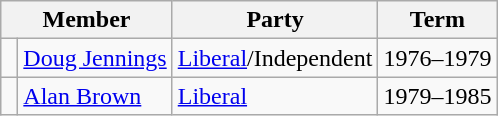<table class="wikitable">
<tr>
<th colspan="2">Member</th>
<th>Party</th>
<th>Term</th>
</tr>
<tr>
<td> </td>
<td><a href='#'>Doug Jennings</a></td>
<td><a href='#'>Liberal</a>/Independent</td>
<td>1976–1979</td>
</tr>
<tr>
<td> </td>
<td><a href='#'>Alan Brown</a></td>
<td><a href='#'>Liberal</a></td>
<td>1979–1985</td>
</tr>
</table>
